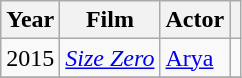<table class="wikitable sortable">
<tr>
<th>Year</th>
<th>Film</th>
<th>Actor</th>
<th scope="col" class="unsortable"></th>
</tr>
<tr>
<td>2015</td>
<td><em><a href='#'>Size Zero</a></em></td>
<td><a href='#'>Arya</a></td>
<td style="text-align:center;"></td>
</tr>
<tr>
</tr>
</table>
